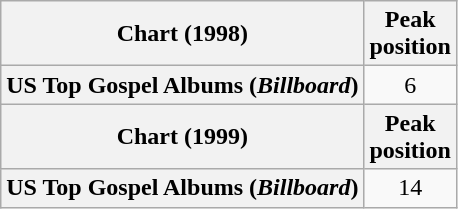<table class="wikitable sortable plainrowheaders">
<tr>
<th scope="col">Chart (1998)</th>
<th scope="col">Peak<br>position</th>
</tr>
<tr>
<th scope="row">US Top Gospel Albums (<em>Billboard</em>)</th>
<td align="center">6</td>
</tr>
<tr>
<th scope="col">Chart (1999)</th>
<th scope="col">Peak<br>position</th>
</tr>
<tr>
<th scope="row">US Top Gospel Albums (<em>Billboard</em>)</th>
<td align="center">14</td>
</tr>
</table>
